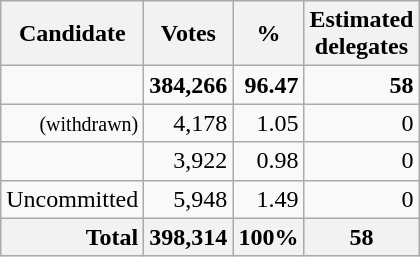<table class="wikitable sortable" style="text-align:right;">
<tr>
<th style="text-align:center;">Candidate</th>
<th style="text-align:center;">Votes</th>
<th style="text-align:center;">%</th>
<th>Estimated<br>delegates</th>
</tr>
<tr>
<td><strong></strong></td>
<td><strong>384,266</strong></td>
<td><strong>96.47</strong></td>
<td><strong>58</strong></td>
</tr>
<tr>
<td> <small>(withdrawn)</small></td>
<td>4,178</td>
<td>1.05</td>
<td>0</td>
</tr>
<tr>
<td></td>
<td>3,922</td>
<td>0.98</td>
<td>0</td>
</tr>
<tr>
<td>Uncommitted</td>
<td>5,948</td>
<td>1.49</td>
<td>0</td>
</tr>
<tr>
<th style="text-align:right;">Total</th>
<th>398,314</th>
<th>100%</th>
<th>58</th>
</tr>
</table>
